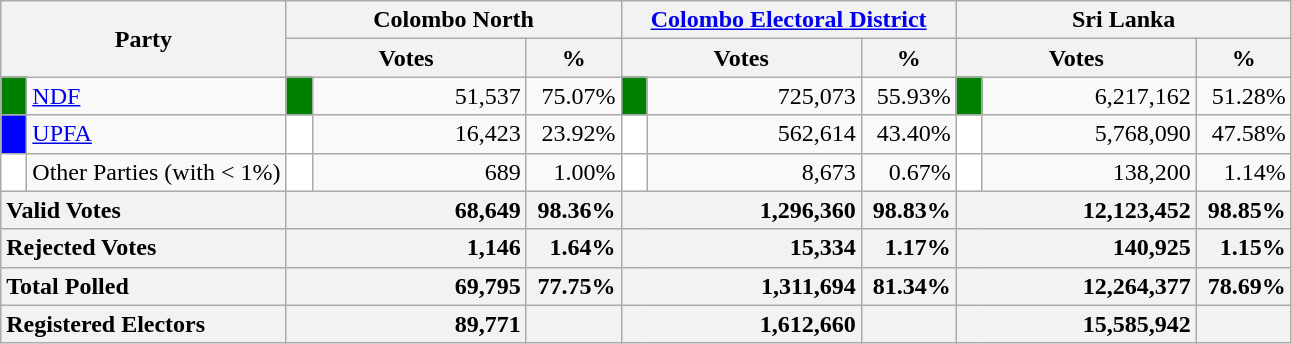<table class="wikitable">
<tr>
<th colspan="2" width="144px"rowspan="2">Party</th>
<th colspan="3" width="216px">Colombo North</th>
<th colspan="3" width="216px"><a href='#'>Colombo Electoral District</a></th>
<th colspan="3" width="216px">Sri Lanka</th>
</tr>
<tr>
<th colspan="2" width="144px">Votes</th>
<th>%</th>
<th colspan="2" width="144px">Votes</th>
<th>%</th>
<th colspan="2" width="144px">Votes</th>
<th>%</th>
</tr>
<tr>
<td style="background-color:green;" width="10px"></td>
<td style="text-align:left;"><a href='#'>NDF</a></td>
<td style="background-color:green;" width="10px"></td>
<td style="text-align:right;">51,537</td>
<td style="text-align:right;">75.07%</td>
<td style="background-color:green;" width="10px"></td>
<td style="text-align:right;">725,073</td>
<td style="text-align:right;">55.93%</td>
<td style="background-color:green;" width="10px"></td>
<td style="text-align:right;">6,217,162</td>
<td style="text-align:right;">51.28%</td>
</tr>
<tr>
<td style="background-color:blue;" width="10px"></td>
<td style="text-align:left;"><a href='#'>UPFA</a></td>
<td style="background-color:white;" width="10px"></td>
<td style="text-align:right;">16,423</td>
<td style="text-align:right;">23.92%</td>
<td style="background-color:white;" width="10px"></td>
<td style="text-align:right;">562,614</td>
<td style="text-align:right;">43.40%</td>
<td style="background-color:white;" width="10px"></td>
<td style="text-align:right;">5,768,090</td>
<td style="text-align:right;">47.58%</td>
</tr>
<tr>
<td style="background-color:white;" width="10px"></td>
<td style="text-align:left;">Other Parties (with < 1%)</td>
<td style="background-color:white;" width="10px"></td>
<td style="text-align:right;">689</td>
<td style="text-align:right;">1.00%</td>
<td style="background-color:white;" width="10px"></td>
<td style="text-align:right;">8,673</td>
<td style="text-align:right;">0.67%</td>
<td style="background-color:white;" width="10px"></td>
<td style="text-align:right;">138,200</td>
<td style="text-align:right;">1.14%</td>
</tr>
<tr>
<th colspan="2" width="144px"style="text-align:left;">Valid Votes</th>
<th style="text-align:right;"colspan="2" width="144px">68,649</th>
<th style="text-align:right;">98.36%</th>
<th style="text-align:right;"colspan="2" width="144px">1,296,360</th>
<th style="text-align:right;">98.83%</th>
<th style="text-align:right;"colspan="2" width="144px">12,123,452</th>
<th style="text-align:right;">98.85%</th>
</tr>
<tr>
<th colspan="2" width="144px"style="text-align:left;">Rejected Votes</th>
<th style="text-align:right;"colspan="2" width="144px">1,146</th>
<th style="text-align:right;">1.64%</th>
<th style="text-align:right;"colspan="2" width="144px">15,334</th>
<th style="text-align:right;">1.17%</th>
<th style="text-align:right;"colspan="2" width="144px">140,925</th>
<th style="text-align:right;">1.15%</th>
</tr>
<tr>
<th colspan="2" width="144px"style="text-align:left;">Total Polled</th>
<th style="text-align:right;"colspan="2" width="144px">69,795</th>
<th style="text-align:right;">77.75%</th>
<th style="text-align:right;"colspan="2" width="144px">1,311,694</th>
<th style="text-align:right;">81.34%</th>
<th style="text-align:right;"colspan="2" width="144px">12,264,377</th>
<th style="text-align:right;">78.69%</th>
</tr>
<tr>
<th colspan="2" width="144px"style="text-align:left;">Registered Electors</th>
<th style="text-align:right;"colspan="2" width="144px">89,771</th>
<th></th>
<th style="text-align:right;"colspan="2" width="144px">1,612,660</th>
<th></th>
<th style="text-align:right;"colspan="2" width="144px">15,585,942</th>
<th></th>
</tr>
</table>
